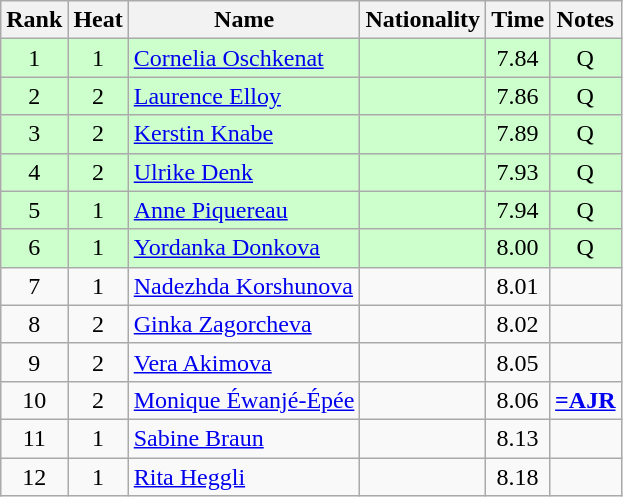<table class="wikitable sortable" style="text-align:center">
<tr>
<th>Rank</th>
<th>Heat</th>
<th>Name</th>
<th>Nationality</th>
<th>Time</th>
<th>Notes</th>
</tr>
<tr bgcolor=ccffcc>
<td>1</td>
<td>1</td>
<td align="left"><a href='#'>Cornelia Oschkenat</a></td>
<td align=left></td>
<td>7.84</td>
<td>Q</td>
</tr>
<tr bgcolor=ccffcc>
<td>2</td>
<td>2</td>
<td align="left"><a href='#'>Laurence Elloy</a></td>
<td align=left></td>
<td>7.86</td>
<td>Q</td>
</tr>
<tr bgcolor=ccffcc>
<td>3</td>
<td>2</td>
<td align="left"><a href='#'>Kerstin Knabe</a></td>
<td align=left></td>
<td>7.89</td>
<td>Q</td>
</tr>
<tr bgcolor=ccffcc>
<td>4</td>
<td>2</td>
<td align="left"><a href='#'>Ulrike Denk</a></td>
<td align=left></td>
<td>7.93</td>
<td>Q</td>
</tr>
<tr bgcolor=ccffcc>
<td>5</td>
<td>1</td>
<td align="left"><a href='#'>Anne Piquereau</a></td>
<td align=left></td>
<td>7.94</td>
<td>Q</td>
</tr>
<tr bgcolor=ccffcc>
<td>6</td>
<td>1</td>
<td align="left"><a href='#'>Yordanka Donkova</a></td>
<td align=left></td>
<td>8.00</td>
<td>Q</td>
</tr>
<tr>
<td>7</td>
<td>1</td>
<td align="left"><a href='#'>Nadezhda Korshunova</a></td>
<td align=left></td>
<td>8.01</td>
<td></td>
</tr>
<tr>
<td>8</td>
<td>2</td>
<td align="left"><a href='#'>Ginka Zagorcheva</a></td>
<td align=left></td>
<td>8.02</td>
<td></td>
</tr>
<tr>
<td>9</td>
<td>2</td>
<td align="left"><a href='#'>Vera Akimova</a></td>
<td align=left></td>
<td>8.05</td>
<td></td>
</tr>
<tr>
<td>10</td>
<td>2</td>
<td align="left"><a href='#'>Monique Éwanjé-Épée</a></td>
<td align=left></td>
<td>8.06</td>
<td><strong><a href='#'>=AJR</a></strong></td>
</tr>
<tr>
<td>11</td>
<td>1</td>
<td align="left"><a href='#'>Sabine Braun</a></td>
<td align=left></td>
<td>8.13</td>
<td></td>
</tr>
<tr>
<td>12</td>
<td>1</td>
<td align="left"><a href='#'>Rita Heggli</a></td>
<td align=left></td>
<td>8.18</td>
<td></td>
</tr>
</table>
